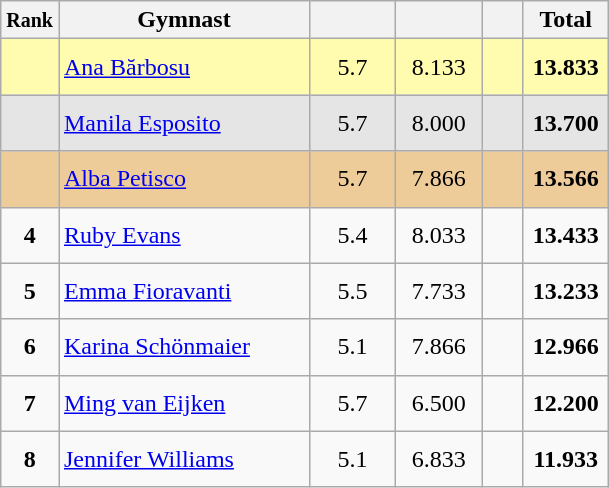<table style="text-align:center;" class="wikitable sortable">
<tr>
<th scope="col" style="width:15px;"><small>Rank</small></th>
<th scope="col" style="width:160px;">Gymnast</th>
<th scope="col" style="width:50px;"><small></small></th>
<th scope="col" style="width:50px;"><small></small></th>
<th scope="col" style="width:20px;"><small></small></th>
<th scope="col" style="width:50px;">Total</th>
</tr>
<tr style="background:#fffcaf;">
<td scope="row" style="text-align:center"><strong></strong></td>
<td style="height:30px; text-align:left;"> <a href='#'>Ana Bărbosu</a></td>
<td>5.7</td>
<td>8.133</td>
<td></td>
<td><strong>13.833</strong></td>
</tr>
<tr style="background:#e5e5e5;">
<td scope="row" style="text-align:center"><strong></strong></td>
<td style="height:30px; text-align:left;"> <a href='#'>Manila Esposito</a></td>
<td>5.7</td>
<td>8.000</td>
<td></td>
<td><strong>13.700</strong></td>
</tr>
<tr style="background:#ec9;">
<td scope="row" style="text-align:center"><strong></strong></td>
<td style="height:30px; text-align:left;"> <a href='#'>Alba Petisco</a></td>
<td>5.7</td>
<td>7.866</td>
<td></td>
<td><strong>13.566</strong></td>
</tr>
<tr>
<td scope="row" style="text-align:center"><strong>4</strong></td>
<td style="height:30px; text-align:left;"> <a href='#'>Ruby Evans</a></td>
<td>5.4</td>
<td>8.033</td>
<td></td>
<td><strong>13.433</strong></td>
</tr>
<tr>
<td scope="row" style="text-align:center"><strong>5</strong></td>
<td style="height:30px; text-align:left;"> <a href='#'>Emma Fioravanti</a></td>
<td>5.5</td>
<td>7.733</td>
<td></td>
<td><strong>13.233</strong></td>
</tr>
<tr>
<td scope="row" style="text-align:center"><strong>6</strong></td>
<td style="height:30px; text-align:left;"> <a href='#'>Karina Schönmaier</a></td>
<td>5.1</td>
<td>7.866</td>
<td></td>
<td><strong>12.966</strong></td>
</tr>
<tr>
<td scope="row" style="text-align:center"><strong>7</strong></td>
<td style="height:30px; text-align:left;"> <a href='#'>Ming van Eijken</a></td>
<td>5.7</td>
<td>6.500</td>
<td></td>
<td><strong>12.200</strong></td>
</tr>
<tr>
<td scope="row" style="text-align:center"><strong>8</strong></td>
<td style="height:30px; text-align:left;"> <a href='#'>Jennifer Williams</a></td>
<td>5.1</td>
<td>6.833</td>
<td></td>
<td><strong>11.933</strong></td>
</tr>
</table>
